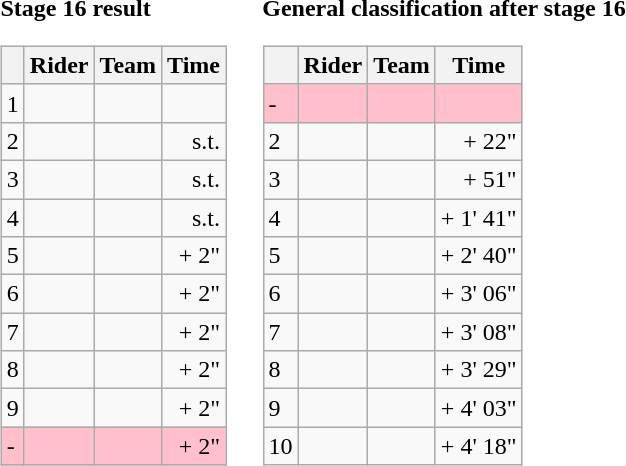<table>
<tr>
<td><strong>Stage 16 result</strong><br><table class="wikitable">
<tr>
<th></th>
<th>Rider</th>
<th>Team</th>
<th>Time</th>
</tr>
<tr>
<td>1</td>
<td></td>
<td></td>
<td align="right"></td>
</tr>
<tr>
<td>2</td>
<td></td>
<td></td>
<td align="right">s.t.</td>
</tr>
<tr>
<td>3</td>
<td></td>
<td></td>
<td align="right">s.t.</td>
</tr>
<tr>
<td>4</td>
<td></td>
<td></td>
<td align="right">s.t.</td>
</tr>
<tr>
<td>5</td>
<td></td>
<td></td>
<td align="right">+ 2"</td>
</tr>
<tr>
<td>6</td>
<td></td>
<td></td>
<td align="right">+ 2"</td>
</tr>
<tr>
<td>7</td>
<td></td>
<td></td>
<td align="right">+ 2"</td>
</tr>
<tr>
<td>8</td>
<td></td>
<td></td>
<td align="right">+ 2"</td>
</tr>
<tr>
<td>9</td>
<td></td>
<td></td>
<td align="right">+ 2"</td>
</tr>
<tr bgcolor=pink>
<td>-</td>
<td></td>
<td></td>
<td align="right">+ 2"</td>
</tr>
</table>
</td>
<td></td>
<td><strong>General classification after stage 16</strong><br><table class="wikitable">
<tr>
<th></th>
<th>Rider</th>
<th>Team</th>
<th>Time</th>
</tr>
<tr bgcolor=pink>
<td>-</td>
<td></td>
<td></td>
<td align="right"></td>
</tr>
<tr>
<td>2</td>
<td> </td>
<td></td>
<td align="right">+ 22"</td>
</tr>
<tr>
<td>3</td>
<td></td>
<td></td>
<td align="right">+ 51"</td>
</tr>
<tr>
<td>4</td>
<td></td>
<td></td>
<td align="right">+ 1' 41"</td>
</tr>
<tr>
<td>5</td>
<td></td>
<td></td>
<td align="right">+ 2' 40"</td>
</tr>
<tr>
<td>6</td>
<td></td>
<td></td>
<td align="right">+ 3' 06"</td>
</tr>
<tr>
<td>7</td>
<td></td>
<td></td>
<td align="right">+ 3' 08"</td>
</tr>
<tr>
<td>8</td>
<td></td>
<td></td>
<td align="right">+ 3' 29"</td>
</tr>
<tr>
<td>9</td>
<td></td>
<td></td>
<td align="right">+ 4' 03"</td>
</tr>
<tr>
<td>10</td>
<td></td>
<td></td>
<td align="right">+ 4' 18"</td>
</tr>
</table>
</td>
</tr>
</table>
